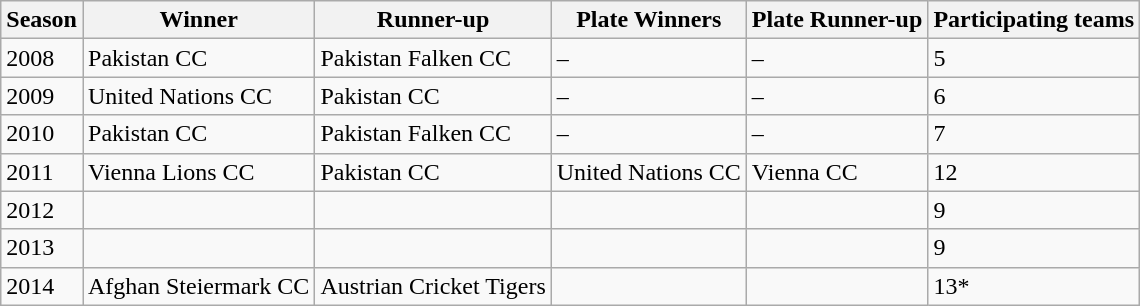<table class="wikitable">
<tr>
<th>Season</th>
<th>Winner</th>
<th>Runner-up</th>
<th>Plate Winners</th>
<th>Plate Runner-up</th>
<th>Participating teams</th>
</tr>
<tr>
<td>2008</td>
<td>Pakistan CC</td>
<td>Pakistan Falken CC</td>
<td>–</td>
<td>–</td>
<td>5</td>
</tr>
<tr>
<td>2009</td>
<td>United Nations CC</td>
<td>Pakistan CC</td>
<td>–</td>
<td>–</td>
<td>6</td>
</tr>
<tr>
<td>2010</td>
<td>Pakistan CC</td>
<td>Pakistan Falken CC</td>
<td>–</td>
<td>–</td>
<td>7</td>
</tr>
<tr>
<td>2011</td>
<td>Vienna Lions CC</td>
<td>Pakistan CC</td>
<td>United Nations CC</td>
<td>Vienna CC</td>
<td>12</td>
</tr>
<tr>
<td>2012</td>
<td></td>
<td></td>
<td></td>
<td></td>
<td>9</td>
</tr>
<tr>
<td>2013</td>
<td></td>
<td></td>
<td></td>
<td></td>
<td>9</td>
</tr>
<tr>
<td>2014</td>
<td>Afghan Steiermark CC</td>
<td>Austrian Cricket Tigers</td>
<td></td>
<td></td>
<td>13*</td>
</tr>
</table>
